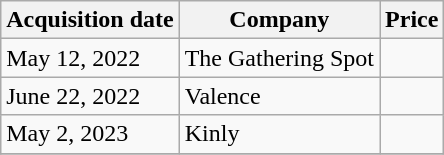<table class="wikitable sortable">
<tr>
<th scope="col">Acquisition date</th>
<th scope="col">Company</th>
<th scope="col">Price</th>
</tr>
<tr>
<td>May 12, 2022</td>
<td scope="row">The Gathering Spot</td>
<td></td>
</tr>
<tr>
<td>June 22, 2022</td>
<td scope="row">Valence</td>
<td></td>
</tr>
<tr>
<td>May 2, 2023</td>
<td scope="row">Kinly</td>
<td></td>
</tr>
<tr>
</tr>
</table>
